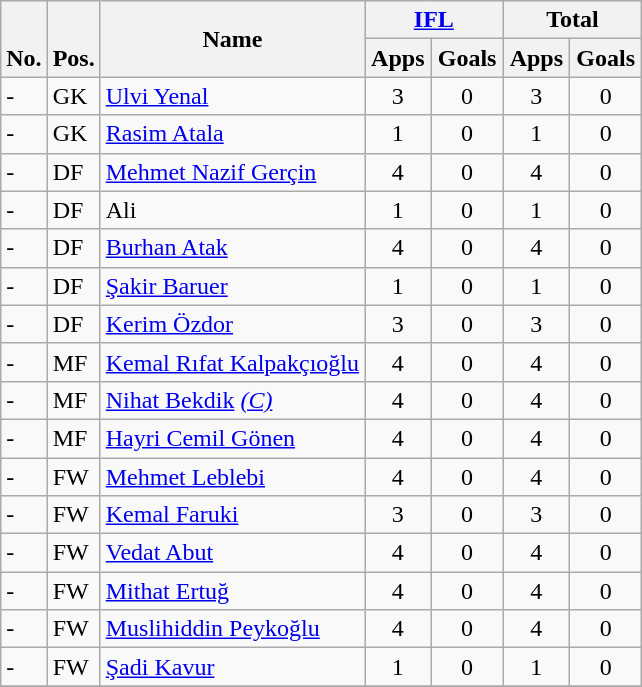<table class="wikitable" style="text-align:center">
<tr>
<th rowspan="2" valign="bottom">No.</th>
<th rowspan="2" valign="bottom">Pos.</th>
<th rowspan="2">Name</th>
<th colspan="2" width="85"><a href='#'>IFL</a></th>
<th colspan="2" width="85">Total</th>
</tr>
<tr>
<th>Apps</th>
<th>Goals</th>
<th>Apps</th>
<th>Goals</th>
</tr>
<tr>
<td align="left">-</td>
<td align="left">GK</td>
<td align="left"> <a href='#'>Ulvi Yenal</a></td>
<td>3</td>
<td>0</td>
<td>3</td>
<td>0</td>
</tr>
<tr>
<td align="left">-</td>
<td align="left">GK</td>
<td align="left"> <a href='#'>Rasim Atala</a></td>
<td>1</td>
<td>0</td>
<td>1</td>
<td>0</td>
</tr>
<tr>
<td align="left">-</td>
<td align="left">DF</td>
<td align="left"> <a href='#'>Mehmet Nazif Gerçin</a></td>
<td>4</td>
<td>0</td>
<td>4</td>
<td>0</td>
</tr>
<tr>
<td align="left">-</td>
<td align="left">DF</td>
<td align="left"> Ali</td>
<td>1</td>
<td>0</td>
<td>1</td>
<td>0</td>
</tr>
<tr>
<td align="left">-</td>
<td align="left">DF</td>
<td align="left"> <a href='#'>Burhan Atak</a></td>
<td>4</td>
<td>0</td>
<td>4</td>
<td>0</td>
</tr>
<tr>
<td align="left">-</td>
<td align="left">DF</td>
<td align="left"> <a href='#'>Şakir Baruer</a></td>
<td>1</td>
<td>0</td>
<td>1</td>
<td>0</td>
</tr>
<tr>
<td align="left">-</td>
<td align="left">DF</td>
<td align="left"> <a href='#'>Kerim Özdor</a></td>
<td>3</td>
<td>0</td>
<td>3</td>
<td>0</td>
</tr>
<tr>
<td align="left">-</td>
<td align="left">MF</td>
<td align="left"> <a href='#'>Kemal Rıfat Kalpakçıoğlu</a></td>
<td>4</td>
<td>0</td>
<td>4</td>
<td>0</td>
</tr>
<tr>
<td align="left">-</td>
<td align="left">MF</td>
<td align="left"> <a href='#'>Nihat Bekdik</a> <em><a href='#'>(C)</a></em></td>
<td>4</td>
<td>0</td>
<td>4</td>
<td>0</td>
</tr>
<tr>
<td align="left">-</td>
<td align="left">MF</td>
<td align="left"> <a href='#'>Hayri Cemil Gönen</a></td>
<td>4</td>
<td>0</td>
<td>4</td>
<td>0</td>
</tr>
<tr>
<td align="left">-</td>
<td align="left">FW</td>
<td align="left"> <a href='#'>Mehmet Leblebi</a></td>
<td>4</td>
<td>0</td>
<td>4</td>
<td>0</td>
</tr>
<tr>
<td align="left">-</td>
<td align="left">FW</td>
<td align="left"> <a href='#'>Kemal Faruki</a></td>
<td>3</td>
<td>0</td>
<td>3</td>
<td>0</td>
</tr>
<tr>
<td align="left">-</td>
<td align="left">FW</td>
<td align="left"> <a href='#'>Vedat Abut</a></td>
<td>4</td>
<td>0</td>
<td>4</td>
<td>0</td>
</tr>
<tr>
<td align="left">-</td>
<td align="left">FW</td>
<td align="left"> <a href='#'>Mithat Ertuğ</a></td>
<td>4</td>
<td>0</td>
<td>4</td>
<td>0</td>
</tr>
<tr>
<td align="left">-</td>
<td align="left">FW</td>
<td align="left"> <a href='#'>Muslihiddin Peykoğlu</a></td>
<td>4</td>
<td>0</td>
<td>4</td>
<td>0</td>
</tr>
<tr>
<td align="left">-</td>
<td align="left">FW</td>
<td align="left"> <a href='#'>Şadi Kavur</a></td>
<td>1</td>
<td>0</td>
<td>1</td>
<td>0</td>
</tr>
<tr>
</tr>
</table>
